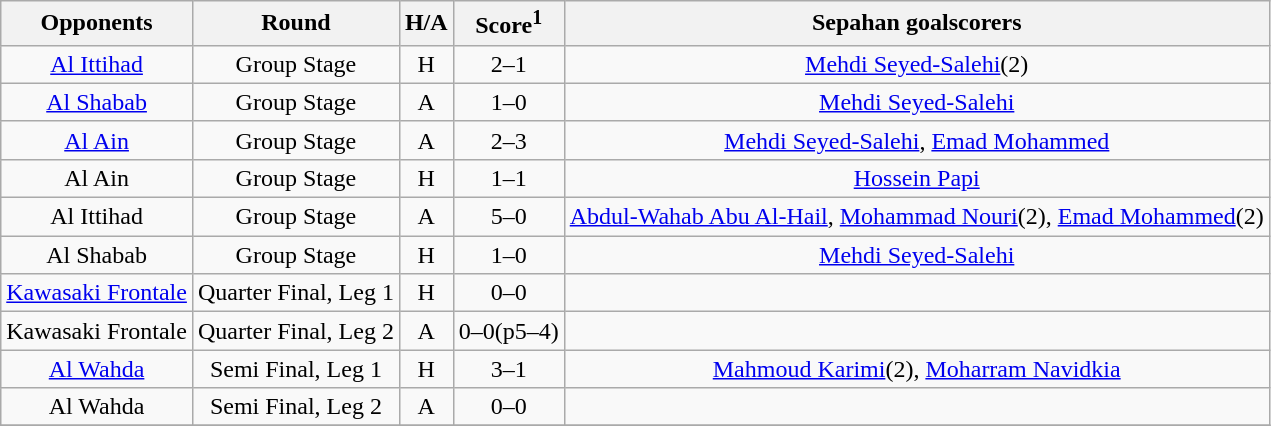<table class="wikitable" style="text-align: center">
<tr>
<th>Opponents</th>
<th>Round</th>
<th>H/A</th>
<th>Score<sup>1</sup></th>
<th>Sepahan goalscorers</th>
</tr>
<tr>
<td> <a href='#'>Al Ittihad</a></td>
<td>Group Stage</td>
<td>H</td>
<td>2–1</td>
<td><a href='#'>Mehdi Seyed-Salehi</a>(2)</td>
</tr>
<tr>
<td> <a href='#'>Al Shabab</a></td>
<td>Group Stage</td>
<td>A</td>
<td>1–0</td>
<td><a href='#'>Mehdi Seyed-Salehi</a></td>
</tr>
<tr>
<td> <a href='#'>Al Ain</a></td>
<td>Group Stage</td>
<td>A</td>
<td>2–3</td>
<td><a href='#'>Mehdi Seyed-Salehi</a>, <a href='#'>Emad Mohammed</a></td>
</tr>
<tr>
<td> Al Ain</td>
<td>Group Stage</td>
<td>H</td>
<td>1–1</td>
<td><a href='#'>Hossein Papi</a></td>
</tr>
<tr>
<td> Al Ittihad</td>
<td>Group Stage</td>
<td>A</td>
<td>5–0</td>
<td><a href='#'>Abdul-Wahab Abu Al-Hail</a>, <a href='#'>Mohammad Nouri</a>(2), <a href='#'>Emad Mohammed</a>(2)</td>
</tr>
<tr>
<td> Al Shabab</td>
<td>Group Stage</td>
<td>H</td>
<td>1–0</td>
<td><a href='#'>Mehdi Seyed-Salehi</a></td>
</tr>
<tr>
<td> <a href='#'>Kawasaki Frontale</a></td>
<td>Quarter Final, Leg 1</td>
<td>H</td>
<td>0–0</td>
<td></td>
</tr>
<tr>
<td> Kawasaki Frontale</td>
<td>Quarter Final, Leg 2</td>
<td>A</td>
<td>0–0(p5–4)</td>
<td></td>
</tr>
<tr>
<td> <a href='#'>Al Wahda</a></td>
<td>Semi Final, Leg 1</td>
<td>H</td>
<td>3–1</td>
<td><a href='#'>Mahmoud Karimi</a>(2), <a href='#'>Moharram Navidkia</a></td>
</tr>
<tr>
<td> Al Wahda</td>
<td>Semi Final, Leg 2</td>
<td>A</td>
<td>0–0</td>
<td></td>
</tr>
<tr>
</tr>
</table>
